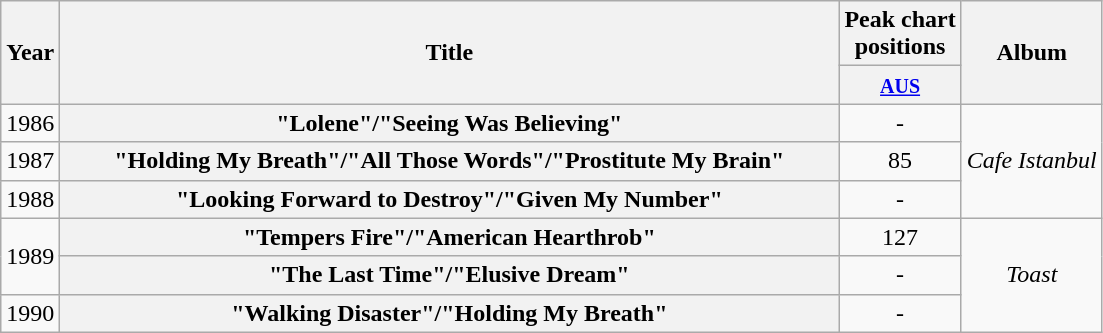<table class="wikitable plainrowheaders" style="text-align:center;" border="1">
<tr>
<th scope="col" rowspan="2">Year</th>
<th scope="col" rowspan="2" style="width:32em;">Title</th>
<th scope="col" colspan="1">Peak chart<br>positions</th>
<th scope="col" rowspan="2">Album</th>
</tr>
<tr>
<th scope="col" style="text-align:center;"><small><a href='#'>AUS</a></small><br></th>
</tr>
<tr>
<td>1986</td>
<th scope="row">"Lolene"/"Seeing Was Believing"</th>
<td style="text-align:center;">-</td>
<td rowspan="3"><em>Cafe Istanbul</em></td>
</tr>
<tr>
<td>1987</td>
<th scope="row">"Holding My Breath"/"All Those Words"/"Prostitute My Brain"</th>
<td style="text-align:center;">85</td>
</tr>
<tr>
<td>1988</td>
<th scope="row">"Looking Forward to Destroy"/"Given My Number"</th>
<td style="text-align:center;">-</td>
</tr>
<tr>
<td rowspan="2">1989</td>
<th scope="row">"Tempers Fire"/"American Hearthrob"</th>
<td style="text-align:center;">127</td>
<td rowspan="3"><em>Toast</em></td>
</tr>
<tr>
<th scope="row">"The Last Time"/"Elusive Dream"</th>
<td style="text-align:center;">-</td>
</tr>
<tr>
<td>1990</td>
<th scope="row">"Walking Disaster"/"Holding My Breath"</th>
<td style="text-align:center;">-</td>
</tr>
</table>
